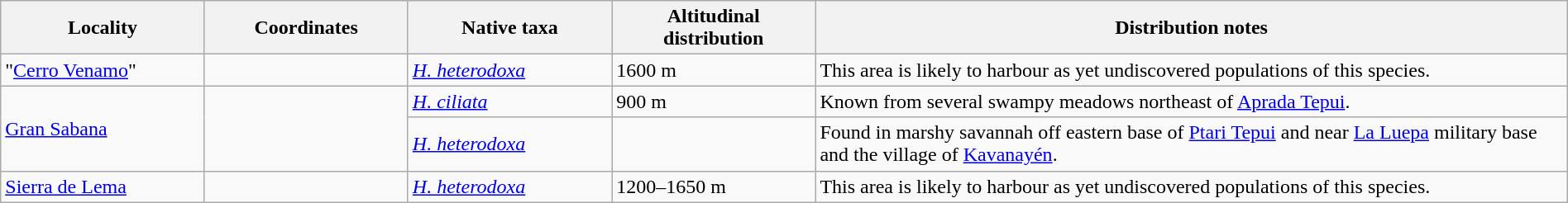<table class="wikitable" style="width: 100%">
<tr>
<th scope="col" width="13%">Locality</th>
<th scope="col" width="13%">Coordinates</th>
<th scope="col" width="13%">Native taxa</th>
<th scope="col" width="13%">Altitudinal distribution</th>
<th scope="col" width="48%">Distribution notes</th>
</tr>
<tr>
<td>"<a href='#'>Cerro Venamo</a>"</td>
<td></td>
<td><em><a href='#'>H. heterodoxa</a></em></td>
<td>1600 m</td>
<td>This area is likely to harbour as yet undiscovered populations of this species.</td>
</tr>
<tr>
<td rowspan="2"><a href='#'>Gran Sabana</a></td>
<td rowspan="2"></td>
<td><em><a href='#'>H. ciliata</a></em></td>
<td>900 m</td>
<td>Known from several swampy meadows northeast of <a href='#'>Aprada Tepui</a>.</td>
</tr>
<tr>
<td><em><a href='#'>H. heterodoxa</a></em></td>
<td></td>
<td>Found in marshy savannah off eastern base of <a href='#'>Ptari Tepui</a> and near <a href='#'>La Luepa</a> military base and the village of <a href='#'>Kavanayén</a>.</td>
</tr>
<tr>
<td><a href='#'>Sierra de Lema</a></td>
<td></td>
<td><em><a href='#'>H. heterodoxa</a></em></td>
<td>1200–1650 m</td>
<td>This area is likely to harbour as yet undiscovered populations of this species.</td>
</tr>
</table>
